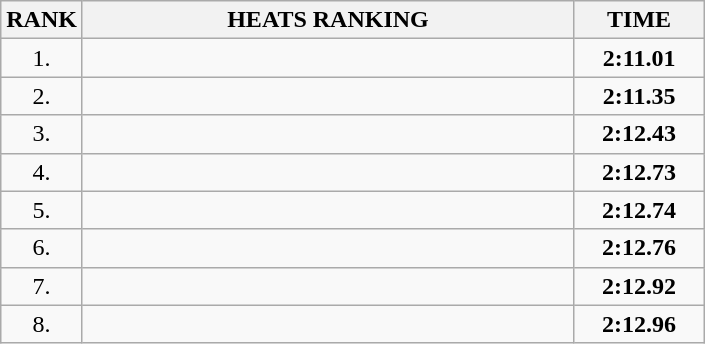<table class="wikitable">
<tr>
<th>RANK</th>
<th style="width: 20em">HEATS RANKING</th>
<th style="width: 5em">TIME</th>
</tr>
<tr>
<td align="center">1.</td>
<td></td>
<td align="center"><strong>2:11.01</strong></td>
</tr>
<tr>
<td align="center">2.</td>
<td></td>
<td align="center"><strong>2:11.35</strong></td>
</tr>
<tr>
<td align="center">3.</td>
<td></td>
<td align="center"><strong>2:12.43</strong></td>
</tr>
<tr>
<td align="center">4.</td>
<td></td>
<td align="center"><strong>2:12.73</strong></td>
</tr>
<tr>
<td align="center">5.</td>
<td></td>
<td align="center"><strong>2:12.74</strong></td>
</tr>
<tr>
<td align="center">6.</td>
<td></td>
<td align="center"><strong>2:12.76</strong></td>
</tr>
<tr>
<td align="center">7.</td>
<td></td>
<td align="center"><strong>2:12.92</strong></td>
</tr>
<tr>
<td align="center">8.</td>
<td></td>
<td align="center"><strong>2:12.96</strong></td>
</tr>
</table>
